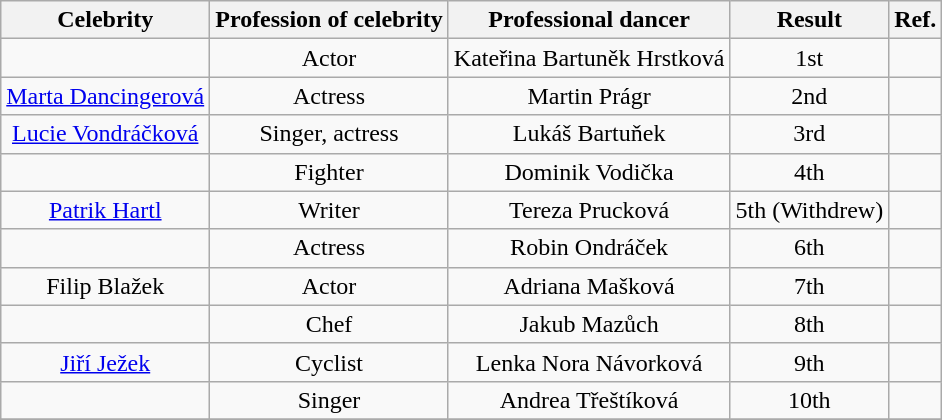<table class="wikitable" style="text-align:center;">
<tr>
<th>Celebrity</th>
<th>Profession of celebrity</th>
<th>Professional dancer</th>
<th>Result</th>
<th>Ref.</th>
</tr>
<tr>
<td></td>
<td>Actor</td>
<td>Kateřina Bartuněk Hrstková</td>
<td>1st</td>
<td></td>
</tr>
<tr>
<td><a href='#'>Marta Dancingerová</a></td>
<td>Actress</td>
<td>Martin Prágr</td>
<td>2nd</td>
<td></td>
</tr>
<tr>
<td><a href='#'>Lucie Vondráčková</a></td>
<td>Singer, actress</td>
<td>Lukáš Bartuňek</td>
<td>3rd</td>
<td></td>
</tr>
<tr>
<td></td>
<td>Fighter</td>
<td>Dominik Vodička</td>
<td>4th</td>
<td></td>
</tr>
<tr>
<td><a href='#'>Patrik Hartl</a></td>
<td>Writer</td>
<td>Tereza Prucková</td>
<td>5th (Withdrew)</td>
<td></td>
</tr>
<tr>
<td></td>
<td>Actress</td>
<td>Robin Ondráček</td>
<td>6th</td>
<td></td>
</tr>
<tr>
<td>Filip Blažek</td>
<td>Actor</td>
<td>Adriana Mašková</td>
<td>7th</td>
<td></td>
</tr>
<tr>
<td></td>
<td>Chef</td>
<td>Jakub Mazůch</td>
<td>8th</td>
<td></td>
</tr>
<tr>
<td><a href='#'>Jiří Ježek</a></td>
<td>Cyclist</td>
<td>Lenka Nora Návorková</td>
<td>9th</td>
<td></td>
</tr>
<tr>
<td></td>
<td>Singer</td>
<td>Andrea Třeštíková</td>
<td>10th</td>
<td></td>
</tr>
<tr>
</tr>
</table>
